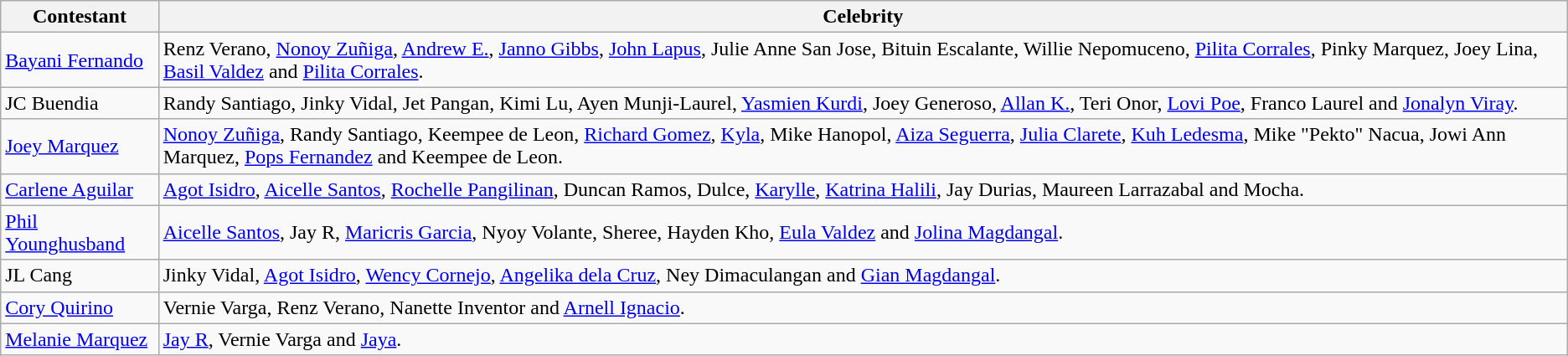<table class="wikitable">
<tr>
<th>Contestant</th>
<th>Celebrity</th>
</tr>
<tr>
<td><a href='#'>Bayani Fernando</a></td>
<td>Renz Verano, <a href='#'>Nonoy Zuñiga</a>, <a href='#'>Andrew E.</a>, <a href='#'>Janno Gibbs</a>, <a href='#'>John Lapus</a>, Julie Anne San Jose, Bituin Escalante, Willie Nepomuceno, <a href='#'>Pilita Corrales</a>, Pinky Marquez, Joey Lina, <a href='#'>Basil Valdez</a> and <a href='#'>Pilita Corrales</a>.</td>
</tr>
<tr>
<td>JC Buendia</td>
<td>Randy Santiago, Jinky Vidal, Jet Pangan, Kimi Lu,  Ayen Munji-Laurel, <a href='#'>Yasmien Kurdi</a>, Joey Generoso, <a href='#'>Allan K.</a>, Teri Onor, <a href='#'>Lovi Poe</a>, Franco Laurel and <a href='#'>Jonalyn Viray</a>.</td>
</tr>
<tr>
<td><a href='#'>Joey Marquez</a></td>
<td><a href='#'>Nonoy Zuñiga</a>, Randy Santiago, Keempee de Leon, <a href='#'>Richard Gomez</a>, <a href='#'>Kyla</a>, Mike Hanopol, <a href='#'>Aiza Seguerra</a>, <a href='#'>Julia Clarete</a>, <a href='#'>Kuh Ledesma</a>, Mike "Pekto" Nacua, Jowi Ann Marquez, <a href='#'>Pops Fernandez</a> and Keempee de Leon.</td>
</tr>
<tr>
<td><a href='#'>Carlene Aguilar</a></td>
<td><a href='#'>Agot Isidro</a>, <a href='#'>Aicelle Santos</a>, <a href='#'>Rochelle Pangilinan</a>, Duncan Ramos, Dulce, <a href='#'>Karylle</a>, <a href='#'>Katrina Halili</a>, Jay Durias, Maureen Larrazabal and Mocha.</td>
</tr>
<tr>
<td><a href='#'>Phil Younghusband</a></td>
<td><a href='#'>Aicelle Santos</a>, Jay R, <a href='#'>Maricris Garcia</a>, Nyoy Volante, Sheree, Hayden Kho, <a href='#'>Eula Valdez</a> and <a href='#'>Jolina Magdangal</a>.</td>
</tr>
<tr>
<td>JL Cang</td>
<td>Jinky Vidal, <a href='#'>Agot Isidro</a>, <a href='#'>Wency Cornejo</a>, <a href='#'>Angelika dela Cruz</a>, Ney Dimaculangan and <a href='#'>Gian Magdangal</a>.</td>
</tr>
<tr>
<td><a href='#'>Cory Quirino</a></td>
<td>Vernie Varga, Renz Verano, Nanette Inventor and <a href='#'>Arnell Ignacio</a>.</td>
</tr>
<tr>
<td><a href='#'>Melanie Marquez</a></td>
<td><a href='#'>Jay R</a>, Vernie Varga and <a href='#'>Jaya</a>.</td>
</tr>
</table>
